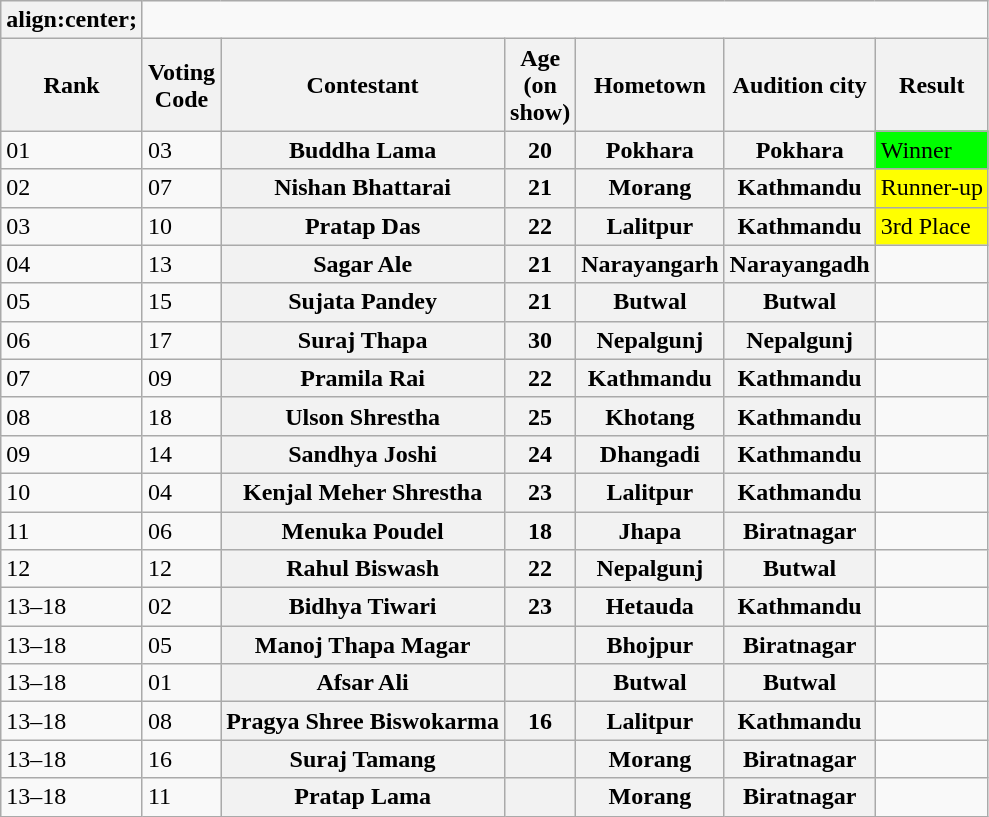<table class="wikitable sortable">
<tr>
<th>align:center;</th>
</tr>
<tr>
<th>Rank</th>
<th style="width:20px;">Voting Code</th>
<th>Contestant</th>
<th style="width:20px;">Age (on show)</th>
<th>Hometown</th>
<th>Audition city</th>
<th>Result</th>
</tr>
<tr>
<td>01</td>
<td>03</td>
<th>Buddha Lama</th>
<th>20</th>
<th>Pokhara</th>
<th>Pokhara</th>
<td style="background: #0F0;">Winner</td>
</tr>
<tr>
<td>02</td>
<td>07</td>
<th>Nishan Bhattarai</th>
<th>21</th>
<th>Morang</th>
<th>Kathmandu</th>
<td style="background: #FFFF00;">Runner-up</td>
</tr>
<tr>
<td>03</td>
<td>10</td>
<th>Pratap Das</th>
<th>22</th>
<th>Lalitpur</th>
<th>Kathmandu</th>
<td style="background: #FFFF00;">3rd Place</td>
</tr>
<tr>
<td>04</td>
<td>13</td>
<th>Sagar Ale</th>
<th>21</th>
<th>Narayangarh</th>
<th>Narayangadh</th>
<td></td>
</tr>
<tr>
<td>05</td>
<td>15</td>
<th>Sujata Pandey</th>
<th>21</th>
<th>Butwal</th>
<th>Butwal</th>
<td></td>
</tr>
<tr>
<td>06</td>
<td>17</td>
<th>Suraj Thapa</th>
<th>30</th>
<th>Nepalgunj</th>
<th>Nepalgunj</th>
<td></td>
</tr>
<tr>
<td>07</td>
<td>09</td>
<th>Pramila Rai</th>
<th>22</th>
<th>Kathmandu</th>
<th>Kathmandu</th>
<td></td>
</tr>
<tr>
<td>08</td>
<td>18</td>
<th>Ulson Shrestha</th>
<th>25</th>
<th>Khotang</th>
<th>Kathmandu</th>
<td></td>
</tr>
<tr>
<td>09</td>
<td>14</td>
<th>Sandhya Joshi</th>
<th>24</th>
<th>Dhangadi</th>
<th>Kathmandu</th>
<td></td>
</tr>
<tr>
<td>10</td>
<td>04</td>
<th>Kenjal Meher Shrestha</th>
<th>23</th>
<th>Lalitpur</th>
<th>Kathmandu</th>
<td></td>
</tr>
<tr>
<td>11</td>
<td>06</td>
<th>Menuka Poudel</th>
<th>18</th>
<th>Jhapa</th>
<th>Biratnagar</th>
<td></td>
</tr>
<tr>
<td>12</td>
<td>12</td>
<th>Rahul Biswash</th>
<th>22</th>
<th>Nepalgunj</th>
<th>Butwal</th>
<td></td>
</tr>
<tr>
<td>13–18</td>
<td>02</td>
<th>Bidhya Tiwari</th>
<th>23</th>
<th>Hetauda</th>
<th>Kathmandu</th>
<td></td>
</tr>
<tr>
<td>13–18</td>
<td>05</td>
<th>Manoj Thapa Magar</th>
<th></th>
<th>Bhojpur</th>
<th>Biratnagar</th>
<td></td>
</tr>
<tr>
<td>13–18</td>
<td>01</td>
<th>Afsar Ali</th>
<th></th>
<th>Butwal</th>
<th>Butwal</th>
<td></td>
</tr>
<tr>
<td>13–18</td>
<td>08</td>
<th>Pragya Shree Biswokarma</th>
<th>16</th>
<th>Lalitpur</th>
<th>Kathmandu</th>
<td></td>
</tr>
<tr>
<td>13–18</td>
<td>16</td>
<th>Suraj Tamang</th>
<th></th>
<th>Morang</th>
<th>Biratnagar</th>
<td></td>
</tr>
<tr>
<td>13–18</td>
<td>11</td>
<th>Pratap Lama</th>
<th></th>
<th>Morang</th>
<th>Biratnagar</th>
<td></td>
</tr>
</table>
